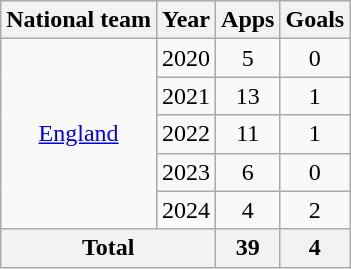<table class="wikitable" style="text-align: center;">
<tr>
<th>National team</th>
<th>Year</th>
<th>Apps</th>
<th>Goals</th>
</tr>
<tr>
<td rowspan="5"><a href='#'>England</a></td>
<td>2020</td>
<td>5</td>
<td>0</td>
</tr>
<tr>
<td>2021</td>
<td>13</td>
<td>1</td>
</tr>
<tr>
<td>2022</td>
<td>11</td>
<td>1</td>
</tr>
<tr>
<td>2023</td>
<td>6</td>
<td>0</td>
</tr>
<tr>
<td>2024</td>
<td>4</td>
<td>2</td>
</tr>
<tr>
<th colspan="2">Total</th>
<th>39</th>
<th>4</th>
</tr>
</table>
